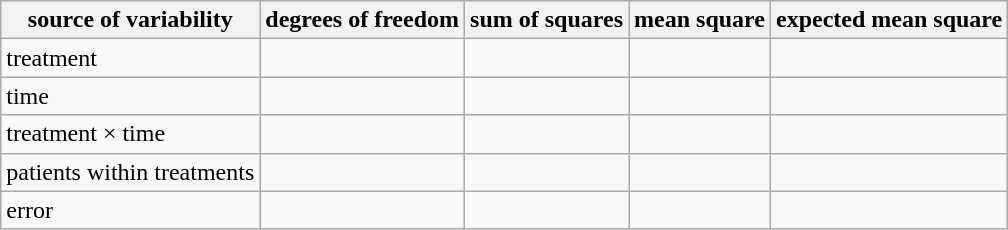<table class="wikitable">
<tr>
<th>source of variability</th>
<th>degrees of freedom</th>
<th>sum of squares</th>
<th>mean square</th>
<th>expected mean square</th>
</tr>
<tr>
<td>treatment</td>
<td></td>
<td></td>
<td></td>
<td></td>
</tr>
<tr>
<td>time</td>
<td></td>
<td></td>
<td></td>
<td></td>
</tr>
<tr>
<td>treatment × time</td>
<td></td>
<td></td>
<td></td>
<td></td>
</tr>
<tr>
<td>patients within treatments</td>
<td></td>
<td></td>
<td></td>
<td></td>
</tr>
<tr>
<td>error</td>
<td></td>
<td></td>
<td></td>
<td></td>
</tr>
</table>
